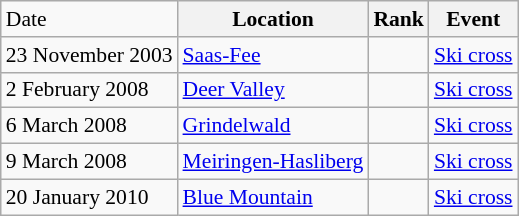<table class="wikitable sortable" style="font-size:90%" style="text-align:center">
<tr>
<td>Date</td>
<th>Location</th>
<th>Rank</th>
<th>Event</th>
</tr>
<tr>
<td>23 November 2003</td>
<td><a href='#'>Saas-Fee</a></td>
<td></td>
<td><a href='#'>Ski cross</a></td>
</tr>
<tr>
<td>2 February 2008</td>
<td><a href='#'>Deer Valley</a></td>
<td></td>
<td><a href='#'>Ski cross</a></td>
</tr>
<tr>
<td>6 March 2008</td>
<td><a href='#'>Grindelwald</a></td>
<td></td>
<td><a href='#'>Ski cross</a></td>
</tr>
<tr>
<td>9 March 2008</td>
<td><a href='#'>Meiringen-Hasliberg</a></td>
<td></td>
<td><a href='#'>Ski cross</a></td>
</tr>
<tr>
<td>20 January 2010</td>
<td><a href='#'>Blue Mountain</a></td>
<td></td>
<td><a href='#'>Ski cross</a></td>
</tr>
</table>
